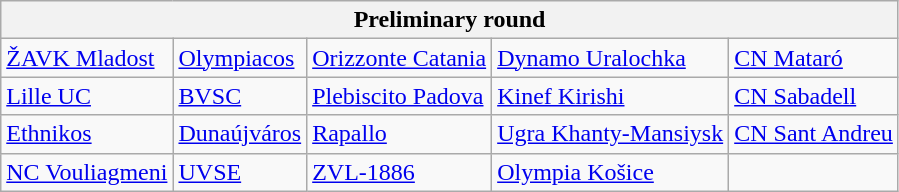<table class="wikitable">
<tr>
<th colspan="5">Preliminary round</th>
</tr>
<tr>
<td> <a href='#'>ŽAVK Mladost</a></td>
<td> <a href='#'>Olympiacos</a></td>
<td> <a href='#'>Orizzonte Catania</a></td>
<td> <a href='#'>Dynamo Uralochka</a></td>
<td> <a href='#'>CN Mataró</a></td>
</tr>
<tr>
<td> <a href='#'>Lille UC</a></td>
<td> <a href='#'>BVSC</a></td>
<td> <a href='#'>Plebiscito Padova</a></td>
<td> <a href='#'>Kinef Kirishi</a></td>
<td> <a href='#'>CN Sabadell</a></td>
</tr>
<tr>
<td> <a href='#'>Ethnikos</a></td>
<td> <a href='#'>Dunaújváros</a></td>
<td> <a href='#'>Rapallo</a></td>
<td> <a href='#'>Ugra Khanty-Mansiysk</a></td>
<td> <a href='#'>CN Sant Andreu</a></td>
</tr>
<tr>
<td> <a href='#'>NC Vouliagmeni</a></td>
<td> <a href='#'>UVSE</a></td>
<td> <a href='#'>ZVL-1886</a></td>
<td> <a href='#'>Olympia Košice</a></td>
<td></td>
</tr>
</table>
